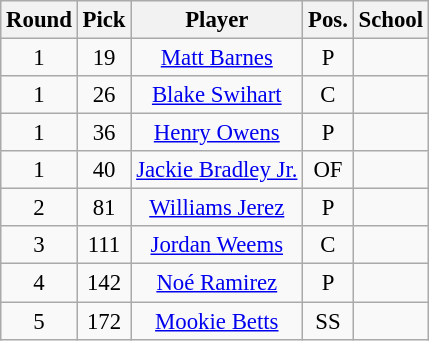<table class="wikitable sortable" style="text-align:center; font-size: 95%;">
<tr>
<th>Round</th>
<th>Pick</th>
<th>Player</th>
<th>Pos.</th>
<th>School </th>
</tr>
<tr>
<td>1</td>
<td>19</td>
<td><a href='#'>Matt Barnes</a></td>
<td>P</td>
<td></td>
</tr>
<tr>
<td>1</td>
<td>26</td>
<td><a href='#'>Blake Swihart</a></td>
<td>C</td>
<td></td>
</tr>
<tr>
<td>1</td>
<td>36</td>
<td><a href='#'>Henry Owens</a></td>
<td>P</td>
<td></td>
</tr>
<tr>
<td>1</td>
<td>40</td>
<td><a href='#'>Jackie Bradley Jr.</a></td>
<td>OF</td>
<td></td>
</tr>
<tr>
<td>2</td>
<td>81</td>
<td><a href='#'>Williams Jerez</a></td>
<td>P</td>
<td></td>
</tr>
<tr>
<td>3</td>
<td>111</td>
<td><a href='#'>Jordan Weems</a></td>
<td>C</td>
<td></td>
</tr>
<tr>
<td>4</td>
<td>142</td>
<td><a href='#'>Noé Ramirez</a></td>
<td>P</td>
<td></td>
</tr>
<tr>
<td>5</td>
<td>172</td>
<td><a href='#'>Mookie Betts</a></td>
<td>SS</td>
<td></td>
</tr>
</table>
